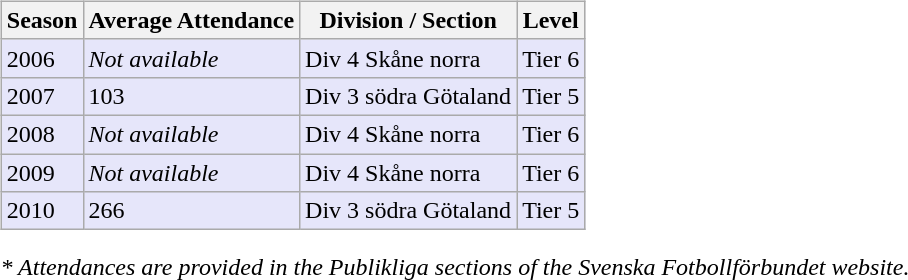<table>
<tr>
<td valign="top" width=0%><br><table class="wikitable">
<tr style="background:#f0f6fa;">
<th><strong>Season</strong></th>
<th><strong>Average Attendance</strong></th>
<th><strong>Division / Section</strong></th>
<th><strong>Level</strong></th>
</tr>
<tr>
<td style="background:#E6E6FA;">2006</td>
<td style="background:#E6E6FA;"><em>Not available</em></td>
<td style="background:#E6E6FA;">Div 4 Skåne norra</td>
<td style="background:#E6E6FA;">Tier 6</td>
</tr>
<tr>
<td style="background:#E6E6FA;">2007</td>
<td style="background:#E6E6FA;">103</td>
<td style="background:#E6E6FA;">Div 3 södra Götaland</td>
<td style="background:#E6E6FA;">Tier 5</td>
</tr>
<tr>
<td style="background:#E6E6FA;">2008</td>
<td style="background:#E6E6FA;"><em>Not available</em></td>
<td style="background:#E6E6FA;">Div 4 Skåne norra</td>
<td style="background:#E6E6FA;">Tier 6</td>
</tr>
<tr>
<td style="background:#E6E6FA;">2009</td>
<td style="background:#E6E6FA;"><em>Not available</em></td>
<td style="background:#E6E6FA;">Div 4 Skåne norra</td>
<td style="background:#E6E6FA;">Tier 6</td>
</tr>
<tr>
<td style="background:#E6E6FA;">2010</td>
<td style="background:#E6E6FA;">266</td>
<td style="background:#E6E6FA;">Div 3 södra Götaland</td>
<td style="background:#E6E6FA;">Tier 5</td>
</tr>
</table>
<em>* Attendances are provided in the Publikliga sections of the Svenska Fotbollförbundet website.</em> </td>
</tr>
</table>
